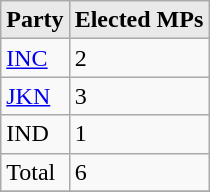<table class="wikitable sortable">
<tr>
<th style="background-color:#E9E9E9" align="left" valign="top">Party</th>
<th style="background-color:#E9E9E9" align="center" valign="top">Elected MPs</th>
</tr>
<tr>
<td><a href='#'>INC</a></td>
<td>2</td>
</tr>
<tr>
<td><a href='#'>JKN</a></td>
<td>3</td>
</tr>
<tr>
<td>IND</td>
<td>1</td>
</tr>
<tr>
<td>Total</td>
<td>6</td>
</tr>
<tr>
</tr>
</table>
